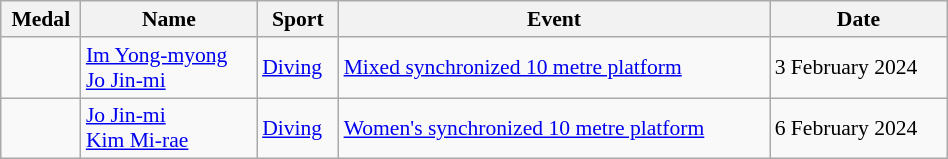<table class="wikitable sortable" style="font-size:90%; width:50%;">
<tr>
<th>Medal</th>
<th>Name</th>
<th>Sport</th>
<th>Event</th>
<th>Date</th>
</tr>
<tr>
<td></td>
<td><a href='#'>Im Yong-myong</a><br><a href='#'>Jo Jin-mi</a></td>
<td><a href='#'>Diving</a></td>
<td><a href='#'>Mixed synchronized 10 metre platform</a></td>
<td>3 February 2024</td>
</tr>
<tr>
<td></td>
<td><a href='#'>Jo Jin-mi</a><br><a href='#'>Kim Mi-rae</a></td>
<td><a href='#'>Diving</a></td>
<td><a href='#'>Women's synchronized 10 metre platform</a></td>
<td>6 February 2024</td>
</tr>
</table>
